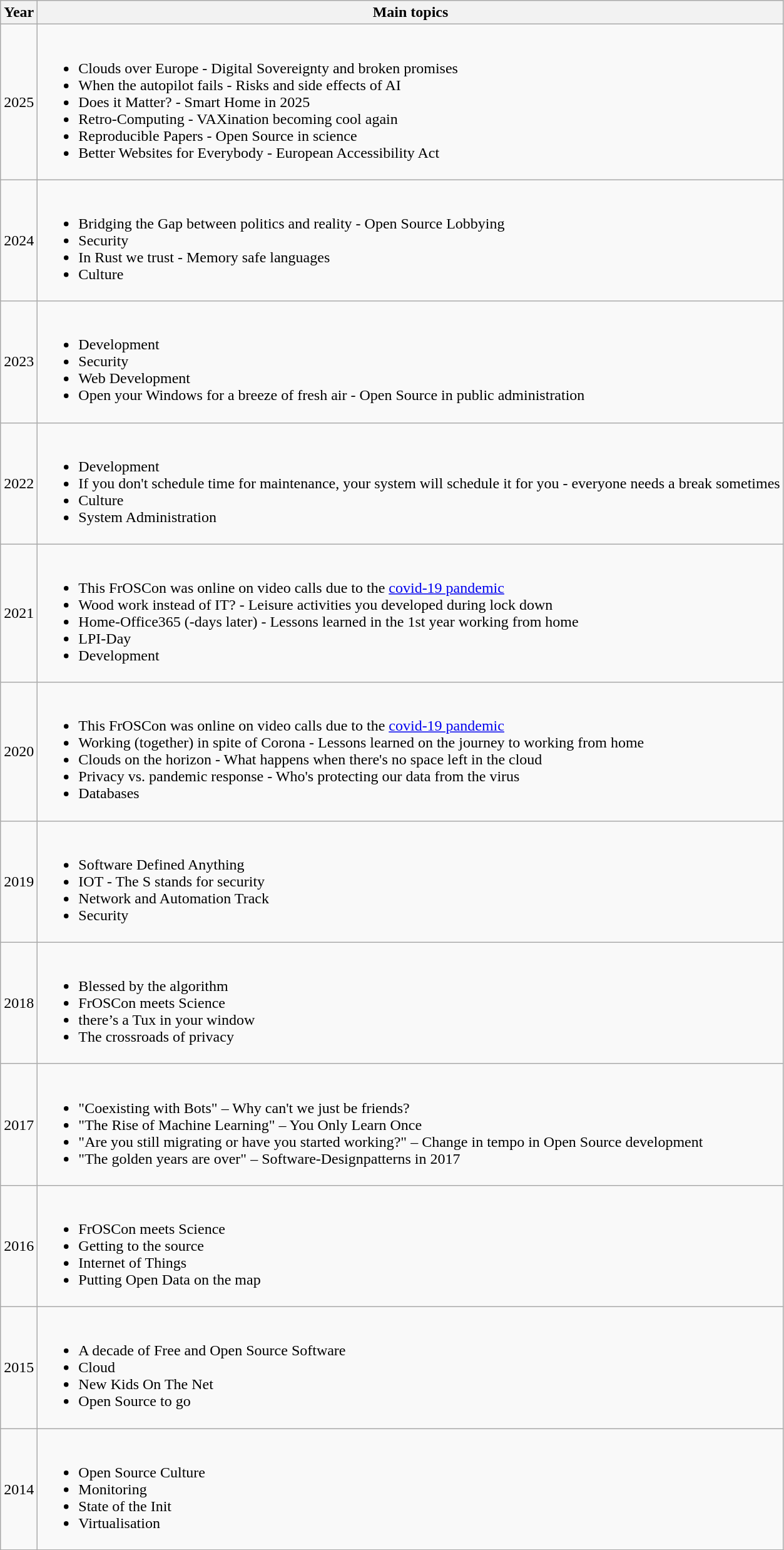<table class="wikitable">
<tr>
<th>Year</th>
<th>Main topics </th>
</tr>
<tr>
<td>2025</td>
<td><br><ul><li>Clouds over Europe - Digital Sovereignty and broken promises</li><li>When the autopilot fails - Risks and side effects of AI</li><li>Does it Matter? - Smart Home in 2025</li><li>Retro-Computing - VAXination becoming cool again</li><li>Reproducible Papers - Open Source in science</li><li>Better Websites for Everybody - European Accessibility Act</li></ul></td>
</tr>
<tr>
<td>2024</td>
<td><br><ul><li>Bridging the Gap between politics and reality - Open Source Lobbying</li><li>Security</li><li>In Rust we trust - Memory safe languages</li><li>Culture</li></ul></td>
</tr>
<tr>
<td>2023</td>
<td><br><ul><li>Development</li><li>Security</li><li>Web Development</li><li>Open your Windows for a breeze of fresh air - Open Source in public administration</li></ul></td>
</tr>
<tr>
<td>2022</td>
<td><br><ul><li>Development</li><li>If you don't schedule time for maintenance, your system will schedule it for you - everyone needs a break sometimes</li><li>Culture</li><li>System Administration</li></ul></td>
</tr>
<tr>
<td>2021</td>
<td><br><ul><li>This FrOSCon was online on video calls due to the <a href='#'>covid-19 pandemic</a></li><li>Wood work instead of IT? - Leisure activities you developed during lock down</li><li>Home-Office365 (-days later) - Lessons learned in the 1st year working from home</li><li>LPI-Day</li><li>Development</li></ul></td>
</tr>
<tr>
<td>2020</td>
<td><br><ul><li>This FrOSCon was online on video calls due to the <a href='#'>covid-19 pandemic</a></li><li>Working (together) in spite of Corona - Lessons learned on the journey to working from home</li><li>Clouds on the horizon - What happens when there's no space left in the cloud</li><li>Privacy vs. pandemic response - Who's protecting our data from the virus</li><li>Databases</li></ul></td>
</tr>
<tr>
<td>2019</td>
<td><br><ul><li>Software Defined Anything</li><li>IOT - The S stands for security</li><li>Network and Automation Track</li><li>Security</li></ul></td>
</tr>
<tr>
<td>2018</td>
<td><br><ul><li>Blessed by the algorithm</li><li>FrOSCon meets Science</li><li>there’s a Tux in your window</li><li>The crossroads of privacy</li></ul></td>
</tr>
<tr>
<td>2017</td>
<td><br><ul><li>"Coexisting with Bots" – Why can't we just be friends?</li><li>"The Rise of Machine Learning" – You Only Learn Once</li><li>"Are you still migrating or have you started working?" – Change in tempo in Open Source development</li><li>"The golden years are over" – Software-Designpatterns in 2017</li></ul></td>
</tr>
<tr>
<td>2016</td>
<td><br><ul><li>FrOSCon meets Science</li><li>Getting to the source</li><li>Internet of Things</li><li>Putting Open Data on the map</li></ul></td>
</tr>
<tr>
<td>2015</td>
<td><br><ul><li>A decade of Free and Open Source Software</li><li>Cloud</li><li>New Kids On The Net</li><li>Open Source to go</li></ul></td>
</tr>
<tr>
<td>2014</td>
<td><br><ul><li>Open Source Culture</li><li>Monitoring</li><li>State of the Init</li><li>Virtualisation</li></ul></td>
</tr>
</table>
